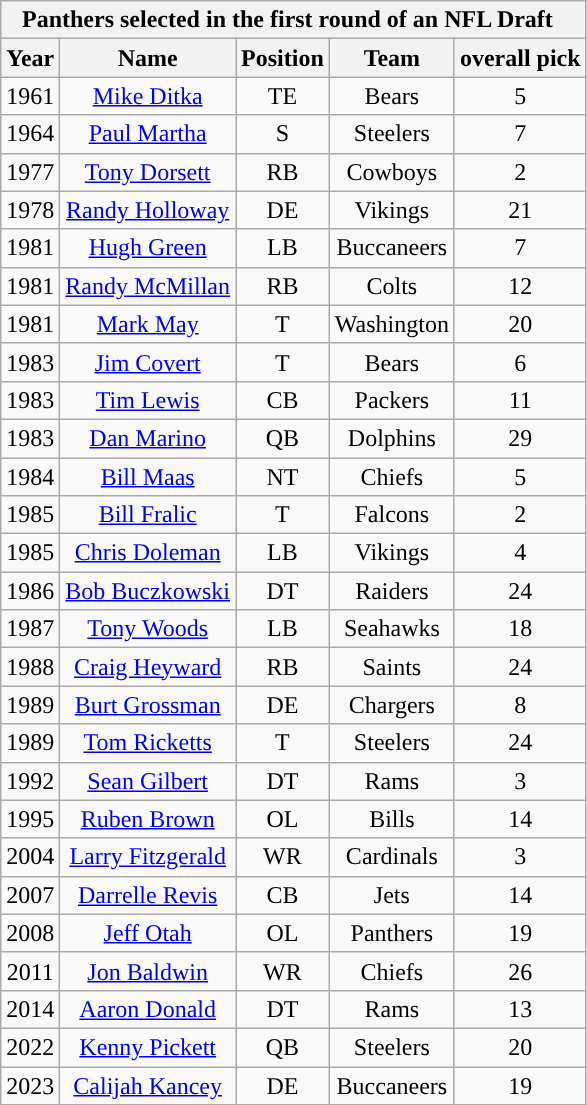<table class="sortable wikitable" style="text-align:center">
<tr>
<th colspan=5>Panthers selected in the first round of an NFL Draft  </th>
</tr>
<tr>
<th>Year</th>
<th>Name</th>
<th>Position</th>
<th>Team</th>
<th>overall pick</th>
</tr>
<tr>
<td>1961</td>
<td><a href='#'>Mike Ditka</a></td>
<td style ="text-align:center">TE</td>
<td>Bears</td>
<td style ="text-align:center">5</td>
</tr>
<tr>
<td>1964</td>
<td><a href='#'>Paul Martha</a></td>
<td style ="text-align:center">S</td>
<td>Steelers</td>
<td style ="text-align:center">7</td>
</tr>
<tr>
<td>1977</td>
<td><a href='#'>Tony Dorsett</a></td>
<td style ="text-align:center">RB</td>
<td>Cowboys</td>
<td style ="text-align:center">2</td>
</tr>
<tr>
<td>1978</td>
<td><a href='#'>Randy Holloway</a></td>
<td style ="text-align:center">DE</td>
<td>Vikings</td>
<td style ="text-align:center">21</td>
</tr>
<tr>
<td>1981</td>
<td><a href='#'>Hugh Green</a></td>
<td style ="text-align:center">LB</td>
<td>Buccaneers</td>
<td style ="text-align:center">7</td>
</tr>
<tr>
<td>1981</td>
<td><a href='#'>Randy McMillan</a></td>
<td style ="text-align:center">RB</td>
<td>Colts</td>
<td style ="text-align:center">12</td>
</tr>
<tr>
<td>1981</td>
<td><a href='#'>Mark May</a></td>
<td style ="text-align:center">T</td>
<td>Washington</td>
<td style ="text-align:center">20</td>
</tr>
<tr>
<td>1983</td>
<td><a href='#'>Jim Covert</a></td>
<td style ="text-align:center">T</td>
<td>Bears</td>
<td style ="text-align:center">6</td>
</tr>
<tr>
<td>1983</td>
<td><a href='#'>Tim Lewis</a></td>
<td style ="text-align:center">CB</td>
<td>Packers</td>
<td style ="text-align:center">11</td>
</tr>
<tr>
<td>1983</td>
<td><a href='#'>Dan Marino</a></td>
<td style ="text-align:center">QB</td>
<td>Dolphins</td>
<td style ="text-align:center">29</td>
</tr>
<tr>
<td>1984</td>
<td><a href='#'>Bill Maas</a></td>
<td style ="text-align:center">NT</td>
<td>Chiefs</td>
<td style ="text-align:center">5</td>
</tr>
<tr>
<td>1985</td>
<td><a href='#'>Bill Fralic</a></td>
<td style ="text-align:center">T</td>
<td>Falcons</td>
<td style ="text-align:center">2</td>
</tr>
<tr>
<td>1985</td>
<td><a href='#'>Chris Doleman</a></td>
<td style ="text-align:center">LB</td>
<td>Vikings</td>
<td style ="text-align:center">4</td>
</tr>
<tr>
<td>1986</td>
<td><a href='#'>Bob Buczkowski</a></td>
<td style ="text-align:center">DT</td>
<td>Raiders</td>
<td style ="text-align:center">24</td>
</tr>
<tr>
<td>1987</td>
<td><a href='#'>Tony Woods</a></td>
<td style ="text-align:center">LB</td>
<td>Seahawks</td>
<td style ="text-align:center">18</td>
</tr>
<tr>
<td>1988</td>
<td><a href='#'>Craig Heyward</a></td>
<td style ="text-align:center">RB</td>
<td>Saints</td>
<td style ="text-align:center">24</td>
</tr>
<tr>
<td>1989</td>
<td><a href='#'>Burt Grossman</a></td>
<td style ="text-align:center">DE</td>
<td>Chargers</td>
<td style ="text-align:center">8</td>
</tr>
<tr>
<td>1989</td>
<td><a href='#'>Tom Ricketts</a></td>
<td style ="text-align:center">T</td>
<td>Steelers</td>
<td style ="text-align:center">24</td>
</tr>
<tr>
<td>1992</td>
<td><a href='#'>Sean Gilbert</a></td>
<td style ="text-align:center">DT</td>
<td>Rams</td>
<td style ="text-align:center">3</td>
</tr>
<tr>
<td>1995</td>
<td><a href='#'>Ruben Brown</a></td>
<td style ="text-align:center">OL</td>
<td>Bills</td>
<td style ="text-align:center">14</td>
</tr>
<tr>
<td>2004</td>
<td><a href='#'>Larry Fitzgerald</a></td>
<td style ="text-align:center">WR</td>
<td>Cardinals</td>
<td style ="text-align:center">3</td>
</tr>
<tr>
<td>2007</td>
<td><a href='#'>Darrelle Revis</a></td>
<td style ="text-align:center">CB</td>
<td>Jets</td>
<td style ="text-align:center">14</td>
</tr>
<tr>
<td>2008</td>
<td><a href='#'>Jeff Otah</a></td>
<td style ="text-align:center">OL</td>
<td>Panthers</td>
<td style ="text-align:center">19</td>
</tr>
<tr>
<td>2011</td>
<td><a href='#'>Jon Baldwin</a></td>
<td style ="text-align:center">WR</td>
<td>Chiefs</td>
<td style ="text-align:center">26</td>
</tr>
<tr>
<td>2014</td>
<td><a href='#'>Aaron Donald</a></td>
<td style ="text-align:center">DT</td>
<td>Rams</td>
<td style ="text-align:center">13</td>
</tr>
<tr>
<td>2022</td>
<td><a href='#'>Kenny Pickett</a></td>
<td style ="text-align:center">QB</td>
<td>Steelers</td>
<td style ="text-align:center">20</td>
</tr>
<tr>
<td>2023</td>
<td><a href='#'>Calijah Kancey</a></td>
<td style ="text-align:center">DE</td>
<td>Buccaneers</td>
<td style ="text-align:center">19</td>
</tr>
</table>
